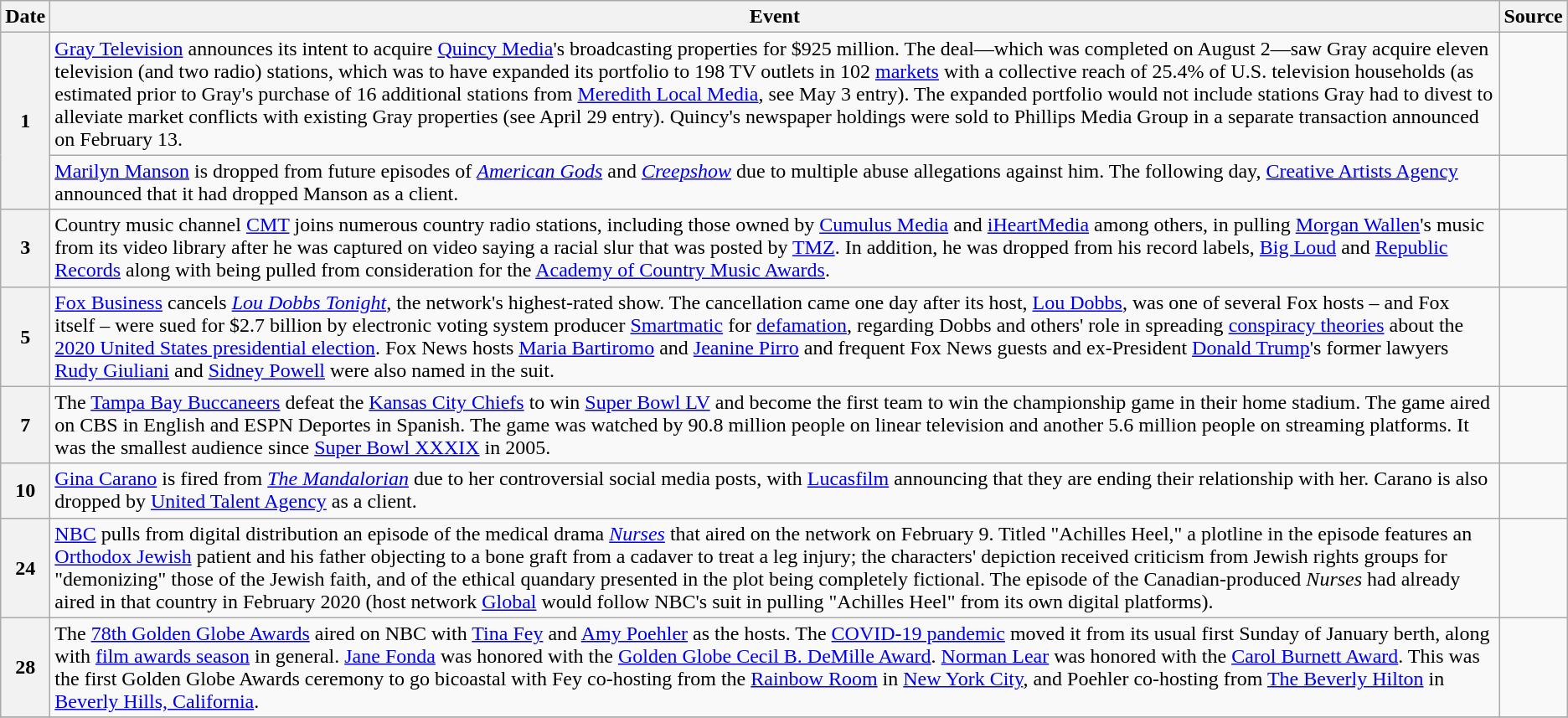<table class=wikitable>
<tr>
<th>Date</th>
<th>Event</th>
<th>Source</th>
</tr>
<tr>
<th rowspan=2>1</th>
<td><a href='#'>Gray Television</a> announces its intent to acquire <a href='#'>Quincy Media</a>'s broadcasting properties for $925 million. The deal—which was completed on August 2—saw Gray acquire eleven television (and two radio) stations, which was to have expanded its portfolio to 198 TV outlets in 102 <a href='#'>markets</a> with a collective reach of 25.4% of U.S. television households (as estimated prior to Gray's purchase of 16 additional stations from <a href='#'>Meredith Local Media</a>, see May 3 entry). The expanded portfolio would not include stations Gray had to divest to alleviate market conflicts with existing Gray properties (see April 29 entry). Quincy's newspaper holdings were sold to Phillips Media Group in a separate transaction announced on February 13.</td>
<td><br></td>
</tr>
<tr>
<td><a href='#'>Marilyn Manson</a> is dropped from future episodes of <em><a href='#'>American Gods</a></em> and <em><a href='#'>Creepshow</a></em> due to multiple abuse allegations against him. The following day, <a href='#'>Creative Artists Agency</a> announced that it had dropped Manson as a client.</td>
<td></td>
</tr>
<tr>
<th>3</th>
<td>Country music channel <a href='#'>CMT</a> joins numerous country radio stations, including those owned by <a href='#'>Cumulus Media</a> and <a href='#'>iHeartMedia</a> among others, in pulling <a href='#'>Morgan Wallen</a>'s music from its video library after he was captured on video saying a racial slur that was posted by <a href='#'>TMZ</a>. In addition, he was dropped from his record labels, <a href='#'>Big Loud</a> and <a href='#'>Republic Records</a> along with being pulled from consideration for the <a href='#'>Academy of Country Music Awards</a>.</td>
<td></td>
</tr>
<tr>
<th>5</th>
<td><a href='#'>Fox Business</a> cancels <em><a href='#'>Lou Dobbs Tonight</a></em>, the network's highest-rated show. The cancellation came one day after its host, <a href='#'>Lou Dobbs</a>, was one of several Fox hosts – and Fox itself – were sued for $2.7 billion by electronic voting system producer <a href='#'>Smartmatic</a> for <a href='#'>defamation</a>, regarding Dobbs and others' role in spreading <a href='#'>conspiracy theories</a> about the <a href='#'>2020 United States presidential election</a>. Fox News hosts <a href='#'>Maria Bartiromo</a> and <a href='#'>Jeanine Pirro</a> and frequent Fox News guests and ex-President <a href='#'>Donald Trump</a>'s former lawyers <a href='#'>Rudy Giuliani</a> and <a href='#'>Sidney Powell</a> were also named in the suit.</td>
<td><br></td>
</tr>
<tr>
<th>7</th>
<td>The <a href='#'>Tampa Bay Buccaneers</a> defeat the <a href='#'>Kansas City Chiefs</a> to win <a href='#'>Super Bowl LV</a> and become the first team to win the championship game in their home stadium. The game aired on CBS in English and ESPN Deportes in Spanish. The game was watched by 90.8 million people on linear television and another 5.6 million people on streaming platforms. It was the smallest audience since <a href='#'>Super Bowl XXXIX</a> in 2005.</td>
<td></td>
</tr>
<tr>
<th>10</th>
<td><a href='#'>Gina Carano</a> is fired from <em><a href='#'>The Mandalorian</a></em> due to her controversial social media posts, with <a href='#'>Lucasfilm</a> announcing that they are ending their relationship with her. Carano is also dropped by <a href='#'>United Talent Agency</a> as a client.</td>
<td></td>
</tr>
<tr>
<th>24</th>
<td><a href='#'>NBC</a> pulls from digital distribution an episode of the medical drama <em><a href='#'>Nurses</a></em> that aired on the network on February 9.  Titled "Achilles Heel," a plotline in the episode features an <a href='#'>Orthodox Jewish</a> patient and his father objecting to a bone graft from a cadaver to treat a leg injury; the characters' depiction received criticism from Jewish rights groups for "demonizing" those of the Jewish faith, and of the ethical quandary presented in the plot being completely fictional. The episode of the Canadian-produced <em>Nurses</em> had already aired in that country in February 2020 (host network <a href='#'>Global</a> would follow NBC's suit in pulling "Achilles Heel" from its own digital platforms).</td>
<td></td>
</tr>
<tr>
<th>28</th>
<td>The <a href='#'>78th Golden Globe Awards</a> aired on NBC with <a href='#'>Tina Fey</a> and <a href='#'>Amy Poehler</a> as the hosts. The <a href='#'>COVID-19 pandemic</a> moved it from its usual first Sunday of January berth, along with <a href='#'>film awards season</a> in general. <a href='#'>Jane Fonda</a> was honored with the <a href='#'>Golden Globe Cecil B. DeMille Award</a>. <a href='#'>Norman Lear</a> was honored with the <a href='#'>Carol Burnett Award</a>. This was the first Golden Globe Awards ceremony to go bicoastal with Fey co-hosting from the <a href='#'>Rainbow Room</a> in <a href='#'>New York City</a>, and Poehler co-hosting from <a href='#'>The Beverly Hilton</a> in <a href='#'>Beverly Hills, California</a>.</td>
<td><br></td>
</tr>
<tr>
</tr>
</table>
